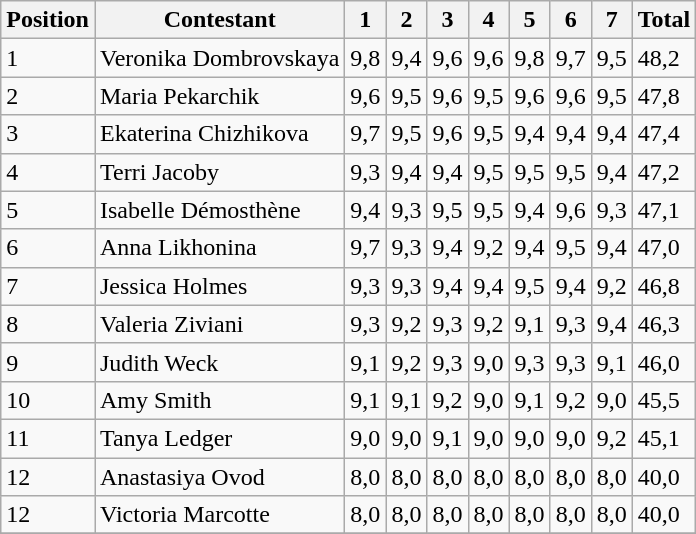<table class="wikitable">
<tr>
<th>Position</th>
<th>Contestant</th>
<th>1</th>
<th>2</th>
<th>3</th>
<th>4</th>
<th>5</th>
<th>6</th>
<th>7</th>
<th>Total</th>
</tr>
<tr>
<td>1</td>
<td>Veronika Dombrovskaya </td>
<td>9,8</td>
<td>9,4</td>
<td>9,6</td>
<td>9,6</td>
<td>9,8</td>
<td>9,7</td>
<td>9,5</td>
<td>48,2</td>
</tr>
<tr>
<td>2</td>
<td>Maria Pekarchik </td>
<td>9,6</td>
<td>9,5</td>
<td>9,6</td>
<td>9,5</td>
<td>9,6</td>
<td>9,6</td>
<td>9,5</td>
<td>47,8</td>
</tr>
<tr>
<td>3</td>
<td>Ekaterina Chizhikova </td>
<td>9,7</td>
<td>9,5</td>
<td>9,6</td>
<td>9,5</td>
<td>9,4</td>
<td>9,4</td>
<td>9,4</td>
<td>47,4</td>
</tr>
<tr>
<td>4</td>
<td>Terri Jacoby </td>
<td>9,3</td>
<td>9,4</td>
<td>9,4</td>
<td>9,5</td>
<td>9,5</td>
<td>9,5</td>
<td>9,4</td>
<td>47,2</td>
</tr>
<tr>
<td>5</td>
<td>Isabelle Démosthène </td>
<td>9,4</td>
<td>9,3</td>
<td>9,5</td>
<td>9,5</td>
<td>9,4</td>
<td>9,6</td>
<td>9,3</td>
<td>47,1</td>
</tr>
<tr>
<td>6</td>
<td>Anna Likhonina </td>
<td>9,7</td>
<td>9,3</td>
<td>9,4</td>
<td>9,2</td>
<td>9,4</td>
<td>9,5</td>
<td>9,4</td>
<td>47,0</td>
</tr>
<tr>
<td>7</td>
<td>Jessica Holmes </td>
<td>9,3</td>
<td>9,3</td>
<td>9,4</td>
<td>9,4</td>
<td>9,5</td>
<td>9,4</td>
<td>9,2</td>
<td>46,8</td>
</tr>
<tr>
<td>8</td>
<td>Valeria Ziviani </td>
<td>9,3</td>
<td>9,2</td>
<td>9,3</td>
<td>9,2</td>
<td>9,1</td>
<td>9,3</td>
<td>9,4</td>
<td>46,3</td>
</tr>
<tr>
<td>9</td>
<td>Judith Weck </td>
<td>9,1</td>
<td>9,2</td>
<td>9,3</td>
<td>9,0</td>
<td>9,3</td>
<td>9,3</td>
<td>9,1</td>
<td>46,0</td>
</tr>
<tr>
<td>10</td>
<td>Amy Smith </td>
<td>9,1</td>
<td>9,1</td>
<td>9,2</td>
<td>9,0</td>
<td>9,1</td>
<td>9,2</td>
<td>9,0</td>
<td>45,5</td>
</tr>
<tr>
<td>11</td>
<td>Tanya Ledger </td>
<td>9,0</td>
<td>9,0</td>
<td>9,1</td>
<td>9,0</td>
<td>9,0</td>
<td>9,0</td>
<td>9,2</td>
<td>45,1</td>
</tr>
<tr>
<td>12</td>
<td>Anastasiya Ovod </td>
<td>8,0</td>
<td>8,0</td>
<td>8,0</td>
<td>8,0</td>
<td>8,0</td>
<td>8,0</td>
<td>8,0</td>
<td>40,0</td>
</tr>
<tr>
<td>12</td>
<td>Victoria Marcotte </td>
<td>8,0</td>
<td>8,0</td>
<td>8,0</td>
<td>8,0</td>
<td>8,0</td>
<td>8,0</td>
<td>8,0</td>
<td>40,0</td>
</tr>
<tr>
</tr>
</table>
